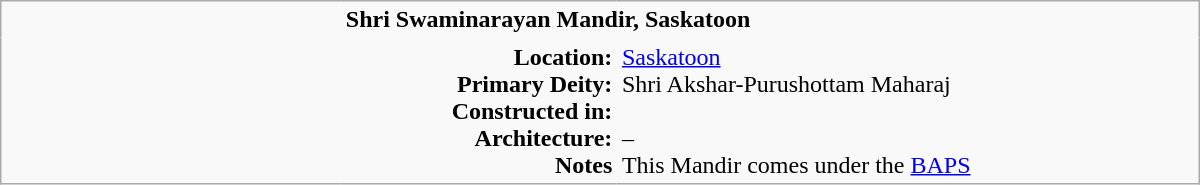<table class="wikitable plain" border="0" width="800">
<tr>
<td width="220px" rowspan="2" style="border:none;"></td>
<td valign="top" colspan=2 style="border:none;"><strong>Shri Swaminarayan Mandir, Saskatoon</strong></td>
</tr>
<tr>
<td valign="top" style="text-align:right; border:none;"><strong>Location:</strong> <br><strong>Primary Deity:</strong><br><strong>Constructed in:</strong><br><strong>Architecture:</strong><br><strong>Notes</strong></td>
<td valign="top" style="border:none;"><a href='#'>Saskatoon</a> <br> Shri Akshar-Purushottam Maharaj<br>  <br>– <br>This Mandir comes under the <a href='#'>BAPS</a></td>
</tr>
</table>
